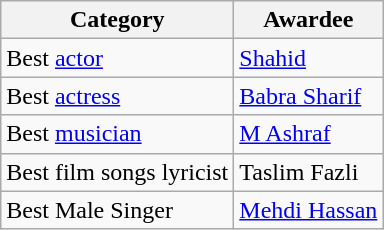<table class="wikitable">
<tr>
<th>Category</th>
<th>Awardee</th>
</tr>
<tr>
<td>Best <a href='#'>actor</a></td>
<td><a href='#'>Shahid</a></td>
</tr>
<tr>
<td>Best <a href='#'>actress</a></td>
<td><a href='#'>Babra Sharif</a></td>
</tr>
<tr>
<td>Best <a href='#'>musician</a></td>
<td><a href='#'>M Ashraf</a></td>
</tr>
<tr>
<td>Best film songs lyricist</td>
<td>Taslim Fazli</td>
</tr>
<tr>
<td>Best Male Singer</td>
<td><a href='#'>Mehdi Hassan</a></td>
</tr>
</table>
